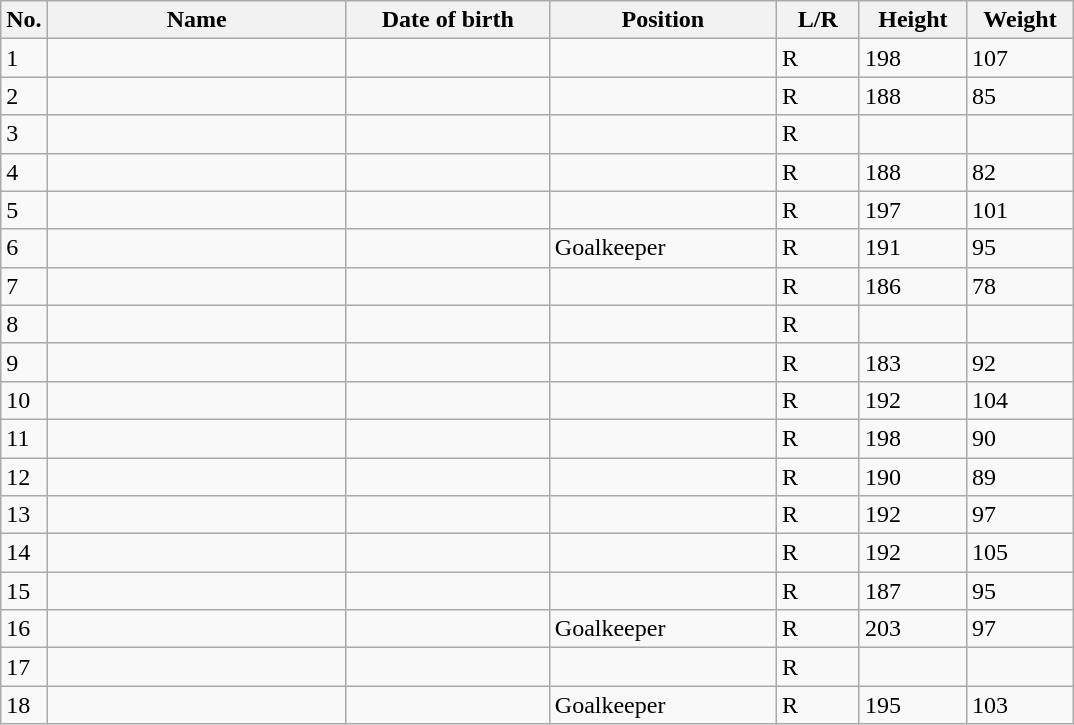<table class=wikitable sortable style=font-size:100%; text-align:center;>
<tr>
<th>No.</th>
<th style=width:12em>Name</th>
<th style=width:8em>Date of birth</th>
<th style=width:9em>Position</th>
<th style=width:3em>L/R</th>
<th style=width:4em>Height</th>
<th style=width:4em>Weight</th>
</tr>
<tr>
<td>1</td>
<td align=left></td>
<td align=right></td>
<td></td>
<td>R</td>
<td>198</td>
<td>107</td>
</tr>
<tr>
<td>2</td>
<td align=left></td>
<td align=right></td>
<td></td>
<td>R</td>
<td>188</td>
<td>85</td>
</tr>
<tr>
<td>3</td>
<td align=left></td>
<td align=right></td>
<td></td>
<td>R</td>
<td></td>
<td></td>
</tr>
<tr>
<td>4</td>
<td align=left></td>
<td align=right></td>
<td></td>
<td>R</td>
<td>188</td>
<td>82</td>
</tr>
<tr>
<td>5</td>
<td align=left></td>
<td align=right></td>
<td></td>
<td>R</td>
<td>197</td>
<td>101</td>
</tr>
<tr>
<td>6</td>
<td align=left></td>
<td align=right></td>
<td>Goalkeeper</td>
<td>R</td>
<td>191</td>
<td>95</td>
</tr>
<tr>
<td>7</td>
<td align=left></td>
<td align=right></td>
<td></td>
<td>R</td>
<td>186</td>
<td>78</td>
</tr>
<tr>
<td>8</td>
<td align=left></td>
<td align=right></td>
<td></td>
<td>R</td>
<td></td>
<td></td>
</tr>
<tr>
<td>9</td>
<td align=left></td>
<td align=right></td>
<td></td>
<td>R</td>
<td>183</td>
<td>92</td>
</tr>
<tr>
<td>10</td>
<td align=left></td>
<td align=right></td>
<td></td>
<td>R</td>
<td>192</td>
<td>104</td>
</tr>
<tr>
<td>11</td>
<td align=left></td>
<td align=right></td>
<td></td>
<td>R</td>
<td>198</td>
<td>90</td>
</tr>
<tr>
<td>12</td>
<td align=left></td>
<td align=right></td>
<td></td>
<td>R</td>
<td>190</td>
<td>89</td>
</tr>
<tr>
<td>13</td>
<td align=left></td>
<td align=right></td>
<td></td>
<td>R</td>
<td>192</td>
<td>97</td>
</tr>
<tr>
<td>14</td>
<td align=left></td>
<td align=right></td>
<td></td>
<td>R</td>
<td>192</td>
<td>105</td>
</tr>
<tr>
<td>15</td>
<td align=left></td>
<td align=right></td>
<td></td>
<td>R</td>
<td>187</td>
<td>95</td>
</tr>
<tr>
<td>16</td>
<td align=left></td>
<td align=right></td>
<td>Goalkeeper</td>
<td>R</td>
<td>203</td>
<td>97</td>
</tr>
<tr>
<td>17</td>
<td align=left></td>
<td align=right></td>
<td></td>
<td>R</td>
<td></td>
<td></td>
</tr>
<tr>
<td>18</td>
<td align=left></td>
<td align=right></td>
<td>Goalkeeper</td>
<td>R</td>
<td>195</td>
<td>103</td>
</tr>
</table>
